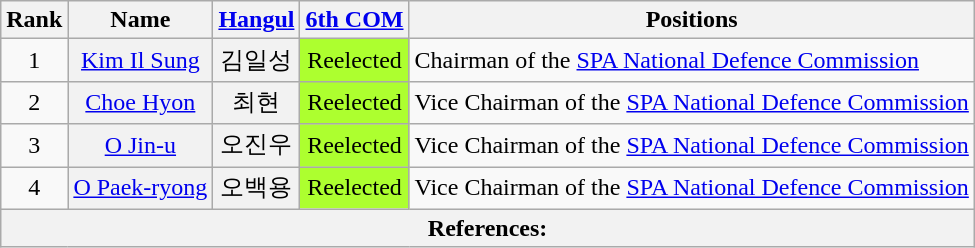<table class="wikitable sortable">
<tr>
<th>Rank</th>
<th>Name</th>
<th class="unsortable"><a href='#'>Hangul</a></th>
<th><a href='#'>6th COM</a></th>
<th>Positions</th>
</tr>
<tr>
<td align="center">1</td>
<th align="center" scope="row" style="font-weight:normal;"><a href='#'>Kim Il Sung</a></th>
<th align="center" scope="row" style="font-weight:normal;">김일성</th>
<td align="center" style="background: GreenYellow">Reelected</td>
<td>Chairman of the <a href='#'>SPA National Defence Commission</a></td>
</tr>
<tr>
<td align="center">2</td>
<th align="center" scope="row" style="font-weight:normal;"><a href='#'>Choe Hyon</a></th>
<th align="center" scope="row" style="font-weight:normal;">최현</th>
<td align="center" style="background: GreenYellow">Reelected</td>
<td>Vice Chairman of the <a href='#'>SPA National Defence Commission</a></td>
</tr>
<tr>
<td align="center">3</td>
<th align="center" scope="row" style="font-weight:normal;"><a href='#'>O Jin-u</a></th>
<th align="center" scope="row" style="font-weight:normal;">오진우</th>
<td align="center" style="background: GreenYellow">Reelected</td>
<td>Vice Chairman of the <a href='#'>SPA National Defence Commission</a></td>
</tr>
<tr>
<td align="center">4</td>
<th align="center" scope="row" style="font-weight:normal;"><a href='#'>O Paek-ryong</a></th>
<th align="center" scope="row" style="font-weight:normal;">오백용</th>
<td align="center" style="background: GreenYellow">Reelected</td>
<td>Vice Chairman of the <a href='#'>SPA National Defence Commission</a></td>
</tr>
<tr>
<th colspan="6" unsortable><strong>References:</strong><br></th>
</tr>
</table>
